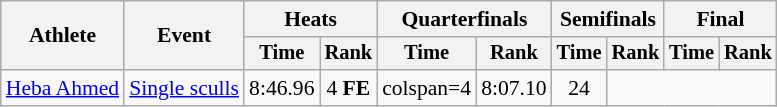<table class="wikitable" style="font-size:90%">
<tr>
<th rowspan="2">Athlete</th>
<th rowspan="2">Event</th>
<th colspan="2">Heats</th>
<th colspan="2">Quarterfinals</th>
<th colspan="2">Semifinals</th>
<th colspan="2">Final</th>
</tr>
<tr style="font-size:95%">
<th>Time</th>
<th>Rank</th>
<th>Time</th>
<th>Rank</th>
<th>Time</th>
<th>Rank</th>
<th>Time</th>
<th>Rank</th>
</tr>
<tr align=center>
<td align=left><a href='#'>Heba Ahmed</a></td>
<td align=left><a href='#'>Single sculls</a></td>
<td>8:46.96</td>
<td>4 <strong>FE</strong></td>
<td>colspan=4 </td>
<td>8:07.10</td>
<td>24</td>
</tr>
</table>
